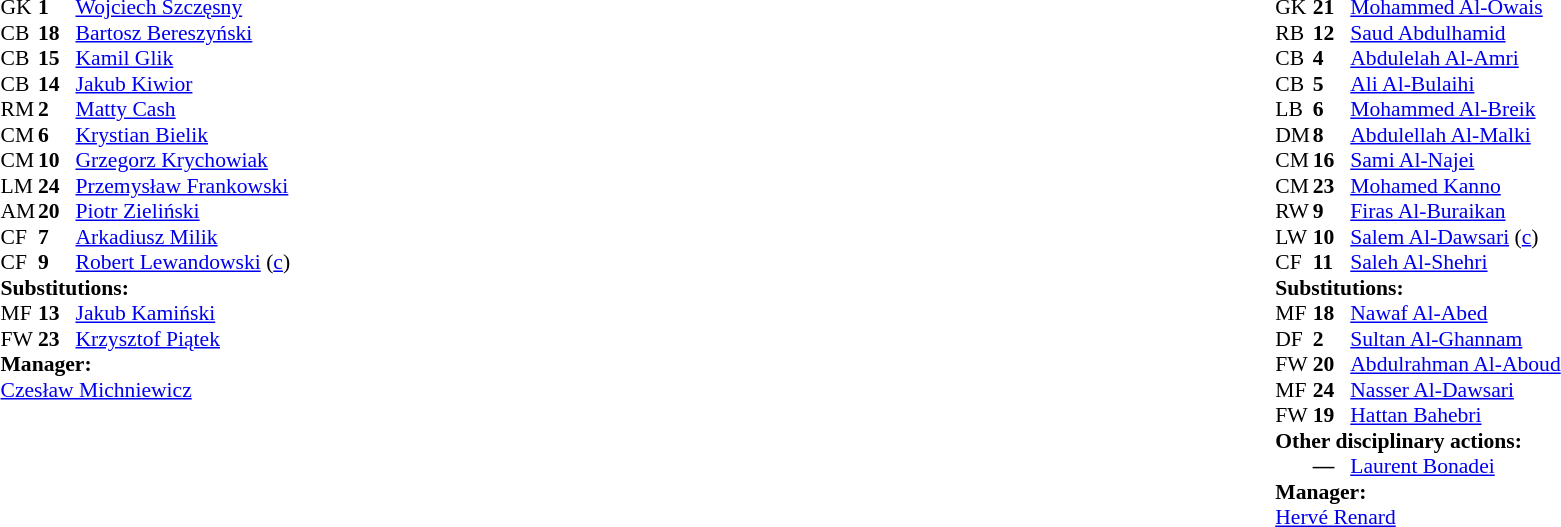<table width="100%">
<tr>
<td valign="top" width="40%"><br><table style="font-size:90%" cellspacing="0" cellpadding="0">
<tr>
<th width=25></th>
<th width=25></th>
</tr>
<tr>
<td>GK</td>
<td><strong>1</strong></td>
<td><a href='#'>Wojciech Szczęsny</a></td>
</tr>
<tr>
<td>CB</td>
<td><strong>18</strong></td>
<td><a href='#'>Bartosz Bereszyński</a></td>
</tr>
<tr>
<td>CB</td>
<td><strong>15</strong></td>
<td><a href='#'>Kamil Glik</a></td>
</tr>
<tr>
<td>CB</td>
<td><strong>14</strong></td>
<td><a href='#'>Jakub Kiwior</a></td>
<td></td>
</tr>
<tr>
<td>RM</td>
<td><strong>2</strong></td>
<td><a href='#'>Matty Cash</a></td>
<td></td>
</tr>
<tr>
<td>CM</td>
<td><strong>6</strong></td>
<td><a href='#'>Krystian Bielik</a></td>
</tr>
<tr>
<td>CM</td>
<td><strong>10</strong></td>
<td><a href='#'>Grzegorz Krychowiak</a></td>
</tr>
<tr>
<td>LM</td>
<td><strong>24</strong></td>
<td><a href='#'>Przemysław Frankowski</a></td>
</tr>
<tr>
<td>AM</td>
<td><strong>20</strong></td>
<td><a href='#'>Piotr Zieliński</a></td>
<td></td>
<td></td>
</tr>
<tr>
<td>CF</td>
<td><strong>7</strong></td>
<td><a href='#'>Arkadiusz Milik</a></td>
<td></td>
<td></td>
</tr>
<tr>
<td>CF</td>
<td><strong>9</strong></td>
<td><a href='#'>Robert Lewandowski</a> (<a href='#'>c</a>)</td>
</tr>
<tr>
<td colspan=3><strong>Substitutions:</strong></td>
</tr>
<tr>
<td>MF</td>
<td><strong>13</strong></td>
<td><a href='#'>Jakub Kamiński</a></td>
<td></td>
<td></td>
</tr>
<tr>
<td>FW</td>
<td><strong>23</strong></td>
<td><a href='#'>Krzysztof Piątek</a></td>
<td></td>
<td></td>
</tr>
<tr>
<td colspan=3><strong>Manager:</strong></td>
</tr>
<tr>
<td colspan=3><a href='#'>Czesław Michniewicz</a></td>
</tr>
</table>
</td>
<td valign="top"></td>
<td valign="top" width="50%"><br><table style="font-size:90%; margin:auto" cellspacing="0" cellpadding="0">
<tr>
<th width=25></th>
<th width=25></th>
</tr>
<tr>
<td>GK</td>
<td><strong>21</strong></td>
<td><a href='#'>Mohammed Al-Owais</a></td>
</tr>
<tr>
<td>RB</td>
<td><strong>12</strong></td>
<td><a href='#'>Saud Abdulhamid</a></td>
</tr>
<tr>
<td>CB</td>
<td><strong>4</strong></td>
<td><a href='#'>Abdulelah Al-Amri</a></td>
<td></td>
</tr>
<tr>
<td>CB</td>
<td><strong>5</strong></td>
<td><a href='#'>Ali Al-Bulaihi</a></td>
</tr>
<tr>
<td>LB</td>
<td><strong>6</strong></td>
<td><a href='#'>Mohammed Al-Breik</a></td>
<td></td>
<td></td>
</tr>
<tr>
<td>DM</td>
<td><strong>8</strong></td>
<td><a href='#'>Abdulellah Al-Malki</a></td>
<td></td>
<td></td>
</tr>
<tr>
<td>CM</td>
<td><strong>16</strong></td>
<td><a href='#'>Sami Al-Najei</a></td>
<td></td>
<td></td>
</tr>
<tr>
<td>CM</td>
<td><strong>23</strong></td>
<td><a href='#'>Mohamed Kanno</a></td>
</tr>
<tr>
<td>RW</td>
<td><strong>9</strong></td>
<td><a href='#'>Firas Al-Buraikan</a></td>
</tr>
<tr>
<td>LW</td>
<td><strong>10</strong></td>
<td><a href='#'>Salem Al-Dawsari</a> (<a href='#'>c</a>)</td>
</tr>
<tr>
<td>CF</td>
<td><strong>11</strong></td>
<td><a href='#'>Saleh Al-Shehri</a></td>
<td></td>
<td></td>
</tr>
<tr>
<td colspan=3><strong>Substitutions:</strong></td>
</tr>
<tr>
<td>MF</td>
<td><strong>18</strong></td>
<td><a href='#'>Nawaf Al-Abed</a></td>
<td></td>
<td></td>
<td></td>
</tr>
<tr>
<td>DF</td>
<td><strong>2</strong></td>
<td><a href='#'>Sultan Al-Ghannam</a></td>
<td></td>
<td></td>
</tr>
<tr>
<td>FW</td>
<td><strong>20</strong></td>
<td><a href='#'>Abdulrahman Al-Aboud</a></td>
<td></td>
<td></td>
</tr>
<tr>
<td>MF</td>
<td><strong>24</strong></td>
<td><a href='#'>Nasser Al-Dawsari</a></td>
<td></td>
<td></td>
</tr>
<tr>
<td>FW</td>
<td><strong>19</strong></td>
<td><a href='#'>Hattan Bahebri</a></td>
<td></td>
<td></td>
<td></td>
</tr>
<tr>
<td colspan=3><strong>Other disciplinary actions:</strong></td>
</tr>
<tr>
<td></td>
<td><strong>—</strong></td>
<td> <a href='#'>Laurent Bonadei</a></td>
<td></td>
</tr>
<tr>
<td colspan=3><strong>Manager:</strong></td>
</tr>
<tr>
<td colspan=3> <a href='#'>Hervé Renard</a></td>
</tr>
</table>
</td>
</tr>
</table>
